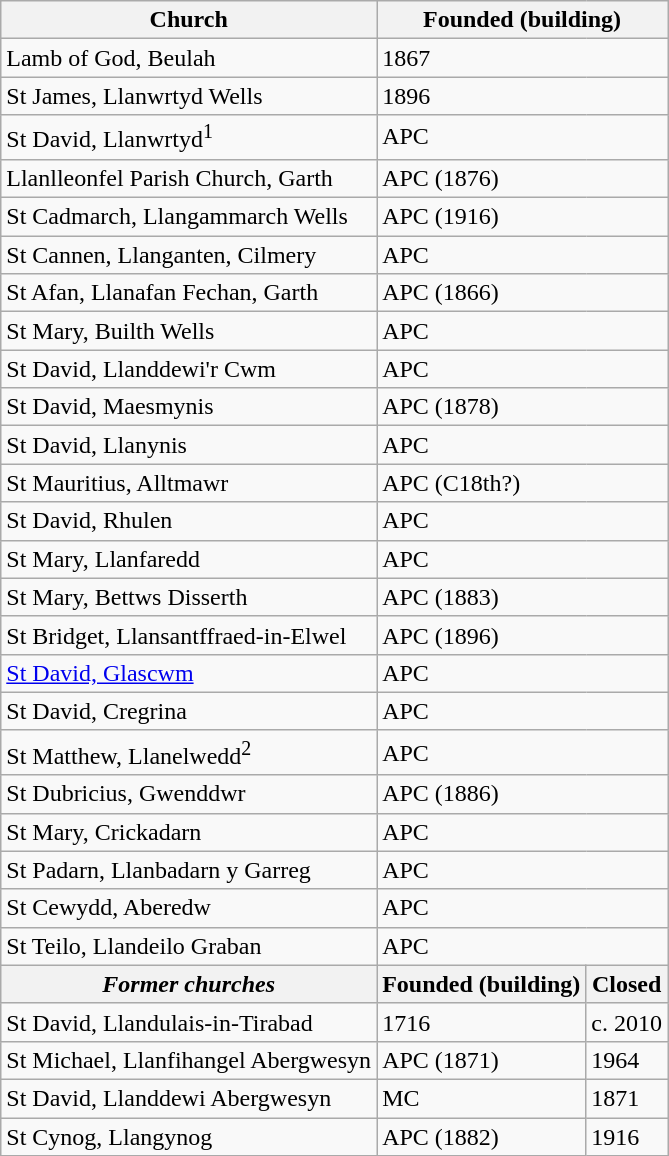<table class="wikitable">
<tr>
<th>Church</th>
<th colspan="2">Founded (building)</th>
</tr>
<tr>
<td>Lamb of God, Beulah</td>
<td colspan="2">1867</td>
</tr>
<tr>
<td>St James, Llanwrtyd Wells</td>
<td colspan="2">1896</td>
</tr>
<tr>
<td>St David, Llanwrtyd<sup>1</sup></td>
<td colspan="2">APC</td>
</tr>
<tr>
<td>Llanlleonfel Parish Church, Garth</td>
<td colspan="2">APC (1876)</td>
</tr>
<tr>
<td>St Cadmarch, Llangammarch Wells</td>
<td colspan="2">APC (1916)</td>
</tr>
<tr>
<td>St Cannen, Llanganten, Cilmery</td>
<td colspan="2">APC</td>
</tr>
<tr>
<td>St Afan, Llanafan Fechan, Garth</td>
<td colspan="2">APC (1866)</td>
</tr>
<tr>
<td>St Mary, Builth Wells</td>
<td colspan="2">APC</td>
</tr>
<tr>
<td>St David, Llanddewi'r Cwm</td>
<td colspan="2">APC</td>
</tr>
<tr>
<td>St David, Maesmynis</td>
<td colspan="2">APC (1878)</td>
</tr>
<tr>
<td>St David, Llanynis</td>
<td colspan="2">APC</td>
</tr>
<tr>
<td>St Mauritius, Alltmawr</td>
<td colspan="2">APC (C18th?)</td>
</tr>
<tr>
<td>St David, Rhulen</td>
<td colspan="2">APC</td>
</tr>
<tr>
<td>St Mary, Llanfaredd</td>
<td colspan="2">APC</td>
</tr>
<tr>
<td>St Mary, Bettws Disserth</td>
<td colspan="2">APC (1883)</td>
</tr>
<tr>
<td>St Bridget, Llansantffraed-in-Elwel</td>
<td colspan="2">APC (1896)</td>
</tr>
<tr>
<td><a href='#'>St David, Glascwm</a></td>
<td colspan="2">APC</td>
</tr>
<tr>
<td>St David, Cregrina</td>
<td colspan="2">APC</td>
</tr>
<tr>
<td>St Matthew, Llanelwedd<sup>2</sup></td>
<td colspan="2">APC</td>
</tr>
<tr>
<td>St Dubricius, Gwenddwr</td>
<td colspan="2">APC (1886)</td>
</tr>
<tr>
<td>St Mary, Crickadarn</td>
<td colspan="2">APC</td>
</tr>
<tr>
<td>St Padarn, Llanbadarn y Garreg</td>
<td colspan="2">APC</td>
</tr>
<tr>
<td>St Cewydd, Aberedw</td>
<td colspan="2">APC</td>
</tr>
<tr>
<td>St Teilo, Llandeilo Graban</td>
<td colspan="2">APC</td>
</tr>
<tr>
<th><em>Former churches</em></th>
<th>Founded (building)</th>
<th>Closed</th>
</tr>
<tr>
<td>St David, Llandulais-in-Tirabad</td>
<td>1716</td>
<td>c. 2010</td>
</tr>
<tr>
<td>St Michael, Llanfihangel Abergwesyn</td>
<td>APC (1871)</td>
<td>1964</td>
</tr>
<tr>
<td>St David, Llanddewi Abergwesyn</td>
<td>MC</td>
<td>1871</td>
</tr>
<tr>
<td>St Cynog, Llangynog</td>
<td>APC (1882)</td>
<td>1916</td>
</tr>
</table>
